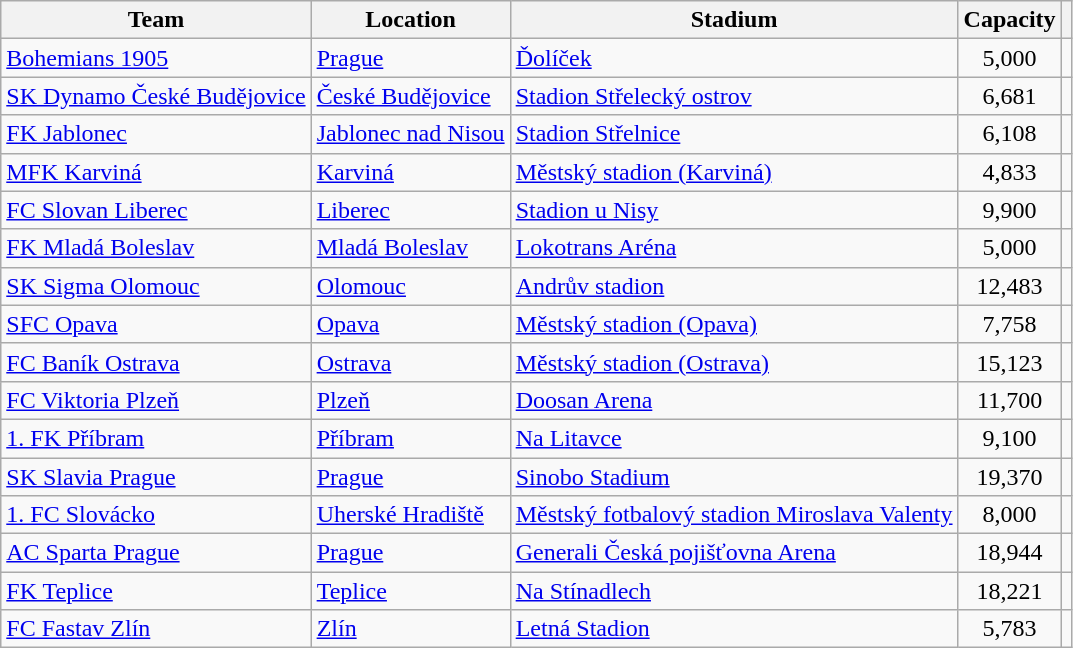<table class="wikitable sortable">
<tr>
<th>Team</th>
<th>Location</th>
<th>Stadium</th>
<th>Capacity</th>
<th class="unsortable"></th>
</tr>
<tr>
<td><a href='#'>Bohemians 1905</a></td>
<td><a href='#'>Prague</a></td>
<td><a href='#'>Ďolíček</a></td>
<td align="center">5,000</td>
<td style="text-align:center"></td>
</tr>
<tr>
<td><a href='#'>SK Dynamo České Budějovice</a></td>
<td><a href='#'>České Budějovice</a></td>
<td><a href='#'>Stadion Střelecký ostrov</a></td>
<td align="center">6,681</td>
<td style="text-align:center"></td>
</tr>
<tr>
<td><a href='#'>FK Jablonec</a></td>
<td><a href='#'>Jablonec nad Nisou</a></td>
<td><a href='#'>Stadion Střelnice</a></td>
<td align="center">6,108</td>
<td style="text-align:center"></td>
</tr>
<tr>
<td><a href='#'>MFK Karviná</a></td>
<td><a href='#'>Karviná</a></td>
<td><a href='#'>Městský stadion (Karviná)</a></td>
<td align="center">4,833</td>
<td style="text-align:center"></td>
</tr>
<tr>
<td><a href='#'>FC Slovan Liberec</a></td>
<td><a href='#'>Liberec</a></td>
<td><a href='#'>Stadion u Nisy</a></td>
<td align="center">9,900</td>
<td style="text-align:center"></td>
</tr>
<tr>
<td><a href='#'>FK Mladá Boleslav</a></td>
<td><a href='#'>Mladá Boleslav</a></td>
<td><a href='#'>Lokotrans Aréna</a></td>
<td align="center">5,000</td>
<td style="text-align:center"></td>
</tr>
<tr>
<td><a href='#'>SK Sigma Olomouc</a></td>
<td><a href='#'>Olomouc</a></td>
<td><a href='#'>Andrův stadion</a></td>
<td align="center">12,483</td>
<td style="text-align:center"></td>
</tr>
<tr>
<td><a href='#'>SFC Opava</a></td>
<td><a href='#'>Opava</a></td>
<td><a href='#'>Městský stadion (Opava)</a></td>
<td align="center">7,758</td>
<td style="text-align:center"></td>
</tr>
<tr>
<td><a href='#'>FC Baník Ostrava</a></td>
<td><a href='#'>Ostrava</a></td>
<td><a href='#'>Městský stadion (Ostrava)</a></td>
<td align="center">15,123</td>
<td style="text-align:center"></td>
</tr>
<tr>
<td><a href='#'>FC Viktoria Plzeň</a></td>
<td><a href='#'>Plzeň</a></td>
<td><a href='#'>Doosan Arena</a></td>
<td align="center">11,700</td>
<td style="text-align:center"></td>
</tr>
<tr>
<td><a href='#'>1. FK Příbram</a></td>
<td><a href='#'>Příbram</a></td>
<td><a href='#'>Na Litavce</a></td>
<td align="center">9,100</td>
<td style="text-align:center"></td>
</tr>
<tr>
<td><a href='#'>SK Slavia Prague</a></td>
<td><a href='#'>Prague</a></td>
<td><a href='#'>Sinobo Stadium</a></td>
<td align="center">19,370</td>
<td style="text-align:center"></td>
</tr>
<tr>
<td><a href='#'>1. FC Slovácko</a></td>
<td><a href='#'>Uherské Hradiště</a></td>
<td><a href='#'>Městský fotbalový stadion Miroslava Valenty</a></td>
<td align="center">8,000</td>
<td style="text-align:center"></td>
</tr>
<tr>
<td><a href='#'>AC Sparta Prague</a></td>
<td><a href='#'>Prague</a></td>
<td><a href='#'>Generali Česká pojišťovna Arena</a></td>
<td align="center">18,944</td>
<td style="text-align:center"></td>
</tr>
<tr>
<td><a href='#'>FK Teplice</a></td>
<td><a href='#'>Teplice</a></td>
<td><a href='#'>Na Stínadlech</a></td>
<td align="center">18,221</td>
<td style="text-align:center"></td>
</tr>
<tr>
<td><a href='#'>FC Fastav Zlín</a></td>
<td><a href='#'>Zlín</a></td>
<td><a href='#'>Letná Stadion</a></td>
<td align="center">5,783</td>
<td style="text-align:center"></td>
</tr>
</table>
